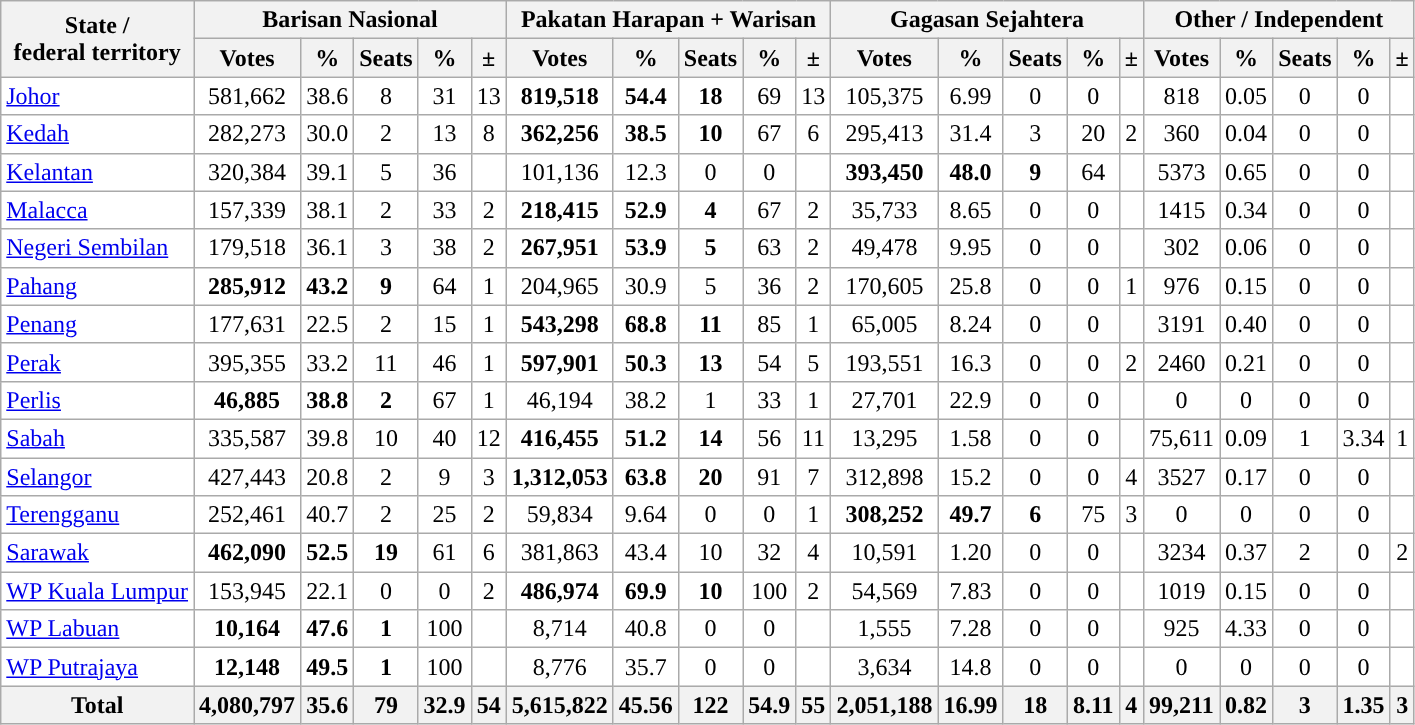<table class="wikitable sortable" style="background:#FFFFFF;color:#000000;">
<tr>
<th colspan="1" rowspan="2">State / <br>federal territory</th>
<th colspan="5" style="background:">Barisan Nasional</th>
<th colspan="5" style="background:">Pakatan Harapan + Warisan</th>
<th colspan="5" style="background:">Gagasan Sejahtera</th>
<th colspan="5" style="background:">Other / Independent</th>
</tr>
<tr>
<th>Votes</th>
<th>%</th>
<th>Seats</th>
<th>%</th>
<th>±</th>
<th>Votes</th>
<th>%</th>
<th>Seats</th>
<th>%</th>
<th>±</th>
<th>Votes</th>
<th>%</th>
<th>Seats</th>
<th>%</th>
<th>±</th>
<th>Votes</th>
<th>%</th>
<th>Seats</th>
<th>%</th>
<th>±</th>
</tr>
<tr style="text-align:center;">
<td style="text-align:left;"> <a href='#'>Johor</a></td>
<td>581,662</td>
<td>38.6</td>
<td>8</td>
<td>31</td>
<td>13</td>
<td><strong>819,518</strong></td>
<td><strong>54.4</strong></td>
<td><strong>18</strong></td>
<td>69</td>
<td>13</td>
<td>105,375</td>
<td>6.99</td>
<td>0</td>
<td>0</td>
<td></td>
<td>818</td>
<td>0.05</td>
<td>0</td>
<td>0</td>
<td></td>
</tr>
<tr style="text-align:center;">
<td style="text-align:left;"> <a href='#'>Kedah</a></td>
<td>282,273</td>
<td>30.0</td>
<td>2</td>
<td>13</td>
<td>8</td>
<td><strong>362,256</strong></td>
<td><strong>38.5</strong></td>
<td><strong>10</strong></td>
<td>67</td>
<td>6</td>
<td>295,413</td>
<td>31.4</td>
<td>3</td>
<td>20</td>
<td>2</td>
<td>360</td>
<td>0.04</td>
<td>0</td>
<td>0</td>
<td></td>
</tr>
<tr style="text-align:center;">
<td style="text-align:left;"> <a href='#'>Kelantan</a></td>
<td>320,384</td>
<td>39.1</td>
<td>5</td>
<td>36</td>
<td></td>
<td>101,136</td>
<td>12.3</td>
<td>0</td>
<td>0</td>
<td></td>
<td><strong>393,450</strong></td>
<td><strong>48.0</strong></td>
<td><strong>9</strong></td>
<td>64</td>
<td></td>
<td>5373</td>
<td>0.65</td>
<td>0</td>
<td>0</td>
<td></td>
</tr>
<tr style="text-align:center;">
<td style="text-align:left;"> <a href='#'>Malacca</a></td>
<td>157,339</td>
<td>38.1</td>
<td>2</td>
<td>33</td>
<td>2</td>
<td><strong>218,415</strong></td>
<td><strong>52.9</strong></td>
<td><strong>4</strong></td>
<td>67</td>
<td>2</td>
<td>35,733</td>
<td>8.65</td>
<td>0</td>
<td>0</td>
<td></td>
<td>1415</td>
<td>0.34</td>
<td>0</td>
<td>0</td>
<td></td>
</tr>
<tr style="text-align:center;">
<td style="text-align:left;"> <a href='#'>Negeri Sembilan</a></td>
<td>179,518</td>
<td>36.1</td>
<td>3</td>
<td>38</td>
<td>2</td>
<td><strong>267,951</strong></td>
<td><strong>53.9</strong></td>
<td><strong>5</strong></td>
<td>63</td>
<td>2</td>
<td>49,478</td>
<td>9.95</td>
<td>0</td>
<td>0</td>
<td></td>
<td>302</td>
<td>0.06</td>
<td>0</td>
<td>0</td>
<td></td>
</tr>
<tr style="text-align:center;">
<td style="text-align:left;"> <a href='#'>Pahang</a></td>
<td><strong>285,912</strong></td>
<td><strong>43.2</strong></td>
<td><strong>9</strong></td>
<td>64</td>
<td>1</td>
<td>204,965</td>
<td>30.9</td>
<td>5</td>
<td>36</td>
<td>2</td>
<td>170,605</td>
<td>25.8</td>
<td>0</td>
<td>0</td>
<td>1</td>
<td>976</td>
<td>0.15</td>
<td>0</td>
<td>0</td>
<td></td>
</tr>
<tr style="text-align:center;">
<td style="text-align:left;"> <a href='#'>Penang</a></td>
<td>177,631</td>
<td>22.5</td>
<td>2</td>
<td>15</td>
<td>1</td>
<td><strong>543,298</strong></td>
<td><strong>68.8</strong></td>
<td><strong>11</strong></td>
<td>85</td>
<td>1</td>
<td>65,005</td>
<td>8.24</td>
<td>0</td>
<td>0</td>
<td></td>
<td>3191</td>
<td>0.40</td>
<td>0</td>
<td>0</td>
<td></td>
</tr>
<tr style="text-align:center;">
<td style="text-align:left;"> <a href='#'>Perak</a></td>
<td>395,355</td>
<td>33.2</td>
<td>11</td>
<td>46</td>
<td>1</td>
<td><strong>597,901</strong></td>
<td><strong>50.3</strong></td>
<td><strong>13</strong></td>
<td>54</td>
<td>5</td>
<td>193,551</td>
<td>16.3</td>
<td>0</td>
<td>0</td>
<td>2</td>
<td>2460</td>
<td>0.21</td>
<td>0</td>
<td>0</td>
<td></td>
</tr>
<tr style="text-align:center;">
<td style="text-align:left;"> <a href='#'>Perlis</a></td>
<td><strong>46,885</strong></td>
<td><strong>38.8</strong></td>
<td><strong>2</strong></td>
<td>67</td>
<td>1</td>
<td>46,194</td>
<td>38.2</td>
<td>1</td>
<td>33</td>
<td>1</td>
<td>27,701</td>
<td>22.9</td>
<td>0</td>
<td>0</td>
<td></td>
<td>0</td>
<td>0</td>
<td>0</td>
<td>0</td>
<td></td>
</tr>
<tr style="text-align:center;">
<td style="text-align:left;"> <a href='#'>Sabah</a></td>
<td>335,587</td>
<td>39.8</td>
<td>10</td>
<td>40</td>
<td>12</td>
<td><strong>416,455</strong></td>
<td><strong>51.2</strong></td>
<td><strong>14</strong></td>
<td>56</td>
<td>11</td>
<td>13,295</td>
<td>1.58</td>
<td>0</td>
<td>0</td>
<td></td>
<td>75,611</td>
<td>0.09</td>
<td>1</td>
<td>3.34</td>
<td>1</td>
</tr>
<tr style="text-align:center;">
<td style="text-align:left;"> <a href='#'>Selangor</a></td>
<td>427,443</td>
<td>20.8</td>
<td>2</td>
<td>9</td>
<td>3</td>
<td><strong>1,312,053</strong></td>
<td><strong>63.8</strong></td>
<td><strong>20</strong></td>
<td>91</td>
<td>7</td>
<td>312,898</td>
<td>15.2</td>
<td>0</td>
<td>0</td>
<td>4</td>
<td>3527</td>
<td>0.17</td>
<td>0</td>
<td>0</td>
<td></td>
</tr>
<tr style="text-align:center;">
<td style="text-align:left;"> <a href='#'>Terengganu</a></td>
<td>252,461</td>
<td>40.7</td>
<td>2</td>
<td>25</td>
<td>2</td>
<td>59,834</td>
<td>9.64</td>
<td>0</td>
<td>0</td>
<td>1</td>
<td><strong>308,252</strong></td>
<td><strong>49.7</strong></td>
<td><strong>6</strong></td>
<td>75</td>
<td>3</td>
<td>0</td>
<td>0</td>
<td>0</td>
<td>0</td>
<td></td>
</tr>
<tr style="text-align:center;">
<td style="text-align:left;"> <a href='#'>Sarawak</a></td>
<td><strong>462,090</strong></td>
<td><strong>52.5</strong></td>
<td><strong>19</strong></td>
<td>61</td>
<td>6</td>
<td>381,863</td>
<td>43.4</td>
<td>10</td>
<td>32</td>
<td>4</td>
<td>10,591</td>
<td>1.20</td>
<td>0</td>
<td>0</td>
<td></td>
<td>3234</td>
<td>0.37</td>
<td>2</td>
<td>0</td>
<td>2</td>
</tr>
<tr style="text-align:center;">
<td style="text-align:left;"> <a href='#'>WP Kuala Lumpur</a></td>
<td>153,945</td>
<td>22.1</td>
<td>0</td>
<td>0</td>
<td>2</td>
<td><strong>486,974</strong></td>
<td><strong>69.9</strong></td>
<td><strong>10</strong></td>
<td>100</td>
<td>2</td>
<td>54,569</td>
<td>7.83</td>
<td>0</td>
<td>0</td>
<td></td>
<td>1019</td>
<td>0.15</td>
<td>0</td>
<td>0</td>
<td></td>
</tr>
<tr style="text-align:center;">
<td style="text-align:left;"> <a href='#'>WP Labuan</a></td>
<td><strong>10,164</strong></td>
<td><strong>47.6</strong></td>
<td><strong>1</strong></td>
<td>100</td>
<td></td>
<td>8,714</td>
<td>40.8</td>
<td>0</td>
<td>0</td>
<td></td>
<td>1,555</td>
<td>7.28</td>
<td>0</td>
<td>0</td>
<td></td>
<td>925</td>
<td>4.33</td>
<td>0</td>
<td>0</td>
<td></td>
</tr>
<tr style="text-align:center;">
<td style="text-align:left;"> <a href='#'>WP Putrajaya</a></td>
<td><strong>12,148</strong></td>
<td><strong>49.5</strong></td>
<td><strong>1</strong></td>
<td>100</td>
<td></td>
<td>8,776</td>
<td>35.7</td>
<td>0</td>
<td>0</td>
<td></td>
<td>3,634</td>
<td>14.8</td>
<td>0</td>
<td>0</td>
<td></td>
<td>0</td>
<td>0</td>
<td>0</td>
<td>0</td>
<td></td>
</tr>
<tr style="text-align:center;">
<th>Total</th>
<th>4,080,797</th>
<th>35.6</th>
<th>79</th>
<th>32.9</th>
<th>54</th>
<th>5,615,822</th>
<th>45.56</th>
<th>122</th>
<th>54.9</th>
<th>55</th>
<th>2,051,188</th>
<th>16.99</th>
<th>18</th>
<th>8.11</th>
<th>4</th>
<th>99,211</th>
<th>0.82</th>
<th>3</th>
<th>1.35</th>
<th>3</th>
</tr>
</table>
